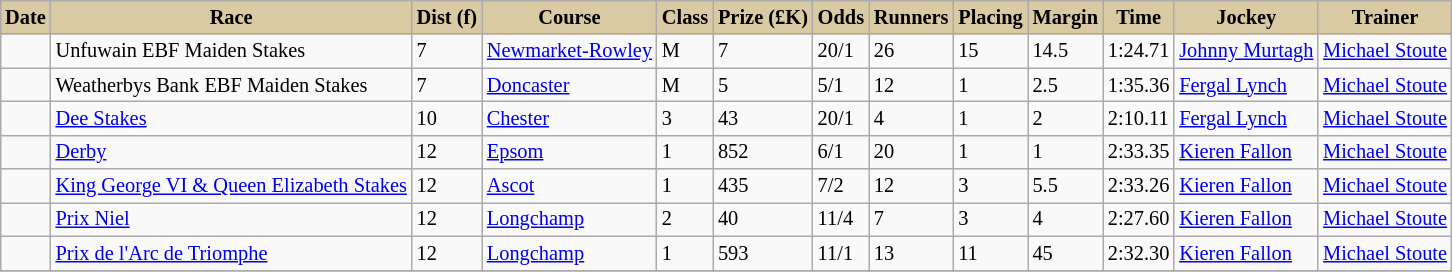<table class = "wikitable sortable" | border="1" cellpadding="1" style="text-align:centre; margin-left:1em; float:centre; border-collapse: collapse; font-size:85%">
<tr style="background:#dacaa4; text-align:center;">
<th style="background-color:#dacaa4;">Date</th>
<th style="background-color:#dacaa4;">Race</th>
<th style="background-color:#dacaa4;">Dist (f)</th>
<th style="background-color:#dacaa4;">Course</th>
<th style="background-color:#dacaa4;">Class</th>
<th style="background-color:#dacaa4;">Prize (£K)</th>
<th style="background-color:#dacaa4;">Odds</th>
<th style="background-color:#dacaa4;">Runners</th>
<th style="background-color:#dacaa4;">Placing</th>
<th style="background-color:#dacaa4;">Margin</th>
<th style="background-color:#dacaa4;">Time</th>
<th style="background-color:#dacaa4;">Jockey</th>
<th style="background-color:#dacaa4;">Trainer</th>
</tr>
<tr>
<td></td>
<td>Unfuwain EBF Maiden Stakes</td>
<td>7</td>
<td><a href='#'>Newmarket-Rowley</a></td>
<td>M</td>
<td>7</td>
<td>20/1</td>
<td>26</td>
<td>15</td>
<td>14.5</td>
<td>1:24.71</td>
<td><a href='#'>Johnny Murtagh</a></td>
<td><a href='#'>Michael Stoute</a></td>
</tr>
<tr>
<td></td>
<td>Weatherbys Bank EBF Maiden Stakes</td>
<td>7</td>
<td><a href='#'>Doncaster</a></td>
<td>M</td>
<td>5</td>
<td>5/1</td>
<td>12</td>
<td>1</td>
<td>2.5</td>
<td>1:35.36</td>
<td><a href='#'>Fergal Lynch</a></td>
<td><a href='#'>Michael Stoute</a></td>
</tr>
<tr>
<td></td>
<td><a href='#'>Dee Stakes</a></td>
<td>10</td>
<td><a href='#'>Chester</a></td>
<td>3</td>
<td>43</td>
<td>20/1</td>
<td>4</td>
<td>1</td>
<td>2</td>
<td>2:10.11</td>
<td><a href='#'>Fergal Lynch</a></td>
<td><a href='#'>Michael Stoute</a></td>
</tr>
<tr>
<td></td>
<td><a href='#'>Derby</a></td>
<td>12</td>
<td><a href='#'>Epsom</a></td>
<td>1</td>
<td>852</td>
<td>6/1</td>
<td>20</td>
<td>1</td>
<td>1</td>
<td>2:33.35</td>
<td><a href='#'>Kieren Fallon</a></td>
<td><a href='#'>Michael Stoute</a></td>
</tr>
<tr>
<td></td>
<td><a href='#'>King George VI & Queen Elizabeth Stakes</a></td>
<td>12</td>
<td><a href='#'>Ascot</a></td>
<td>1</td>
<td>435</td>
<td>7/2</td>
<td>12</td>
<td>3</td>
<td>5.5</td>
<td>2:33.26</td>
<td><a href='#'>Kieren Fallon</a></td>
<td><a href='#'>Michael Stoute</a></td>
</tr>
<tr>
<td></td>
<td><a href='#'>Prix Niel</a></td>
<td>12</td>
<td><a href='#'>Longchamp</a></td>
<td>2</td>
<td>40</td>
<td>11/4</td>
<td>7</td>
<td>3</td>
<td>4</td>
<td>2:27.60</td>
<td><a href='#'>Kieren Fallon</a></td>
<td><a href='#'>Michael Stoute</a></td>
</tr>
<tr>
<td></td>
<td><a href='#'>Prix de l'Arc de Triomphe</a></td>
<td>12</td>
<td><a href='#'>Longchamp</a></td>
<td>1</td>
<td>593</td>
<td>11/1</td>
<td>13</td>
<td>11</td>
<td>45</td>
<td>2:32.30</td>
<td><a href='#'>Kieren Fallon</a></td>
<td><a href='#'>Michael Stoute</a></td>
</tr>
<tr>
</tr>
</table>
